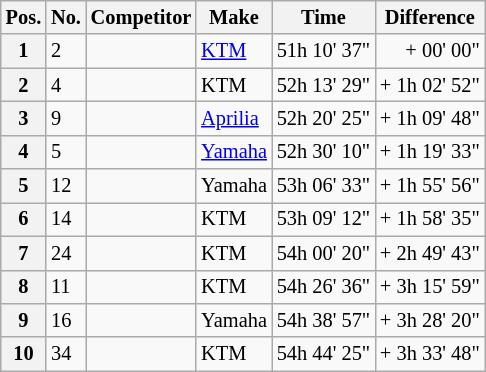<table class="wikitable" style="font-size:85%;">
<tr>
<th>Pos.</th>
<th>No.</th>
<th>Competitor</th>
<th>Make</th>
<th>Time</th>
<th>Difference</th>
</tr>
<tr>
<th>1</th>
<td>2</td>
<td></td>
<td><a href='#'>KTM</a></td>
<td>51h 10' 37"</td>
<td align=right>+ 00' 00"</td>
</tr>
<tr>
<th>2</th>
<td>4</td>
<td></td>
<td>KTM</td>
<td>52h 13' 29"</td>
<td align=right>+ 1h 02' 52"</td>
</tr>
<tr>
<th>3</th>
<td>9</td>
<td></td>
<td><a href='#'>Aprilia</a></td>
<td>52h 20' 25"</td>
<td align=right>+ 1h 09' 48"</td>
</tr>
<tr>
<th>4</th>
<td>5</td>
<td></td>
<td><a href='#'>Yamaha</a></td>
<td>52h 30' 10"</td>
<td align=right>+ 1h 19' 33"</td>
</tr>
<tr>
<th>5</th>
<td>12</td>
<td></td>
<td>Yamaha</td>
<td>53h 06' 33"</td>
<td align=right>+ 1h 55' 56"</td>
</tr>
<tr>
<th>6</th>
<td>14</td>
<td></td>
<td>KTM</td>
<td>53h 09' 12"</td>
<td align=right>+ 1h 58' 35"</td>
</tr>
<tr>
<th>7</th>
<td>24</td>
<td></td>
<td>KTM</td>
<td>54h 00' 20"</td>
<td align=right>+ 2h 49' 43"</td>
</tr>
<tr>
<th>8</th>
<td>11</td>
<td></td>
<td>KTM</td>
<td>54h 26' 36"</td>
<td align=right>+ 3h 15' 59"</td>
</tr>
<tr>
<th>9</th>
<td>16</td>
<td></td>
<td>Yamaha</td>
<td>54h 38' 57"</td>
<td align=right>+ 3h 28' 20"</td>
</tr>
<tr>
<th>10</th>
<td>34</td>
<td></td>
<td>KTM</td>
<td>54h 44' 25"</td>
<td align=right>+ 3h 33' 48"</td>
</tr>
</table>
